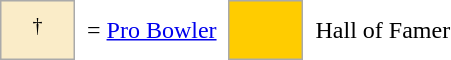<table border=0 cellspacing="0" cellpadding="8">
<tr>
<td style="background-color:#faecc8; border:1px solid #aaaaaa; width:2em;" align=center><sup>†</sup></td>
<td>= <a href='#'>Pro Bowler</a></td>
<td style="background-color:#FFCC00; border:1px solid #aaaaaa; width:2em;"><sup></sup></td>
<td>Hall of Famer</td>
</tr>
</table>
